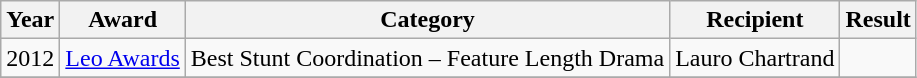<table class="wikitable">
<tr>
<th>Year</th>
<th>Award</th>
<th>Category</th>
<th>Recipient</th>
<th>Result</th>
</tr>
<tr>
<td>2012</td>
<td><a href='#'>Leo Awards</a></td>
<td>Best Stunt Coordination – Feature Length Drama</td>
<td>Lauro Chartrand</td>
<td></td>
</tr>
<tr>
</tr>
</table>
